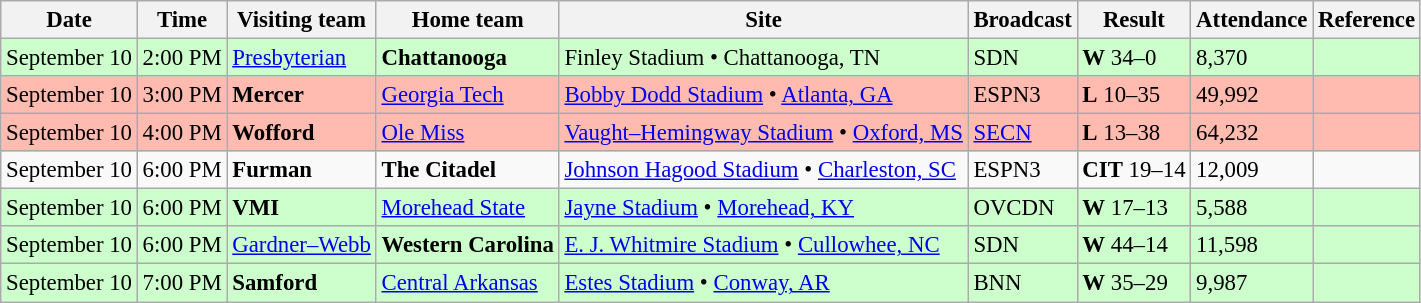<table class="wikitable" style="font-size:95%;">
<tr>
<th>Date</th>
<th>Time</th>
<th>Visiting team</th>
<th>Home team</th>
<th>Site</th>
<th>Broadcast</th>
<th>Result</th>
<th>Attendance</th>
<th class="unsortable">Reference</th>
</tr>
<tr bgcolor=ccffcc>
<td>September 10</td>
<td>2:00 PM</td>
<td><a href='#'>Presbyterian</a></td>
<td><strong>Chattanooga</strong></td>
<td>Finley Stadium • Chattanooga, TN</td>
<td>SDN</td>
<td><strong>W</strong> 34–0</td>
<td>8,370</td>
<td></td>
</tr>
<tr bgcolor=ffbbb>
<td>September 10</td>
<td>3:00 PM</td>
<td><strong>Mercer</strong></td>
<td><a href='#'>Georgia Tech</a></td>
<td><a href='#'>Bobby Dodd Stadium</a> • <a href='#'>Atlanta, GA</a></td>
<td>ESPN3</td>
<td><strong>L</strong> 10–35</td>
<td>49,992</td>
<td></td>
</tr>
<tr bgcolor=ffbbb>
<td>September 10</td>
<td>4:00 PM</td>
<td><strong>Wofford</strong></td>
<td><a href='#'>Ole Miss</a></td>
<td><a href='#'>Vaught–Hemingway Stadium</a> • <a href='#'>Oxford, MS</a></td>
<td><a href='#'>SECN</a></td>
<td><strong>L</strong> 13–38</td>
<td>64,232</td>
<td></td>
</tr>
<tr>
<td>September 10</td>
<td>6:00 PM</td>
<td><strong>Furman</strong></td>
<td><strong>The Citadel</strong></td>
<td><a href='#'>Johnson Hagood Stadium</a> • <a href='#'>Charleston, SC</a></td>
<td>ESPN3</td>
<td><strong>CIT</strong> 19–14</td>
<td>12,009</td>
<td></td>
</tr>
<tr bgcolor=ccffcc>
<td>September 10</td>
<td>6:00 PM</td>
<td><strong>VMI</strong></td>
<td><a href='#'>Morehead State</a></td>
<td><a href='#'>Jayne Stadium</a> • <a href='#'>Morehead, KY</a></td>
<td>OVCDN</td>
<td><strong>W</strong> 17–13</td>
<td>5,588</td>
<td></td>
</tr>
<tr bgcolor=ccffcc>
<td>September 10</td>
<td>6:00 PM</td>
<td><a href='#'>Gardner–Webb</a></td>
<td><strong>Western Carolina</strong></td>
<td><a href='#'>E. J. Whitmire Stadium</a> • <a href='#'>Cullowhee, NC</a></td>
<td>SDN</td>
<td><strong>W</strong> 44–14</td>
<td>11,598</td>
<td></td>
</tr>
<tr bgcolor=ccffcc>
<td>September 10</td>
<td>7:00 PM</td>
<td><strong>Samford</strong></td>
<td><a href='#'>Central Arkansas</a></td>
<td><a href='#'>Estes Stadium</a> • <a href='#'>Conway, AR</a></td>
<td>BNN</td>
<td><strong>W</strong> 35–29</td>
<td>9,987</td>
<td></td>
</tr>
</table>
